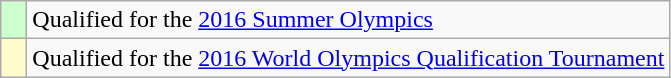<table class="wikitable" style="text-align: left;">
<tr>
<td width=10px bgcolor=#ccffcc></td>
<td>Qualified for the <a href='#'>2016 Summer Olympics</a></td>
</tr>
<tr>
<td width=10px bgcolor=#fffccc></td>
<td>Qualified for the <a href='#'>2016 World Olympics Qualification Tournament</a></td>
</tr>
</table>
